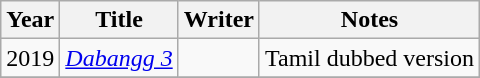<table class="wikitable sortable">
<tr>
<th scope="col">Year</th>
<th scope="col">Title</th>
<th scope="col">Writer</th>
<th scope="col" class=unsortable>Notes</th>
</tr>
<tr>
<td>2019</td>
<td><em><a href='#'>Dabangg 3</a></em></td>
<td></td>
<td>Tamil dubbed version</td>
</tr>
<tr>
</tr>
</table>
